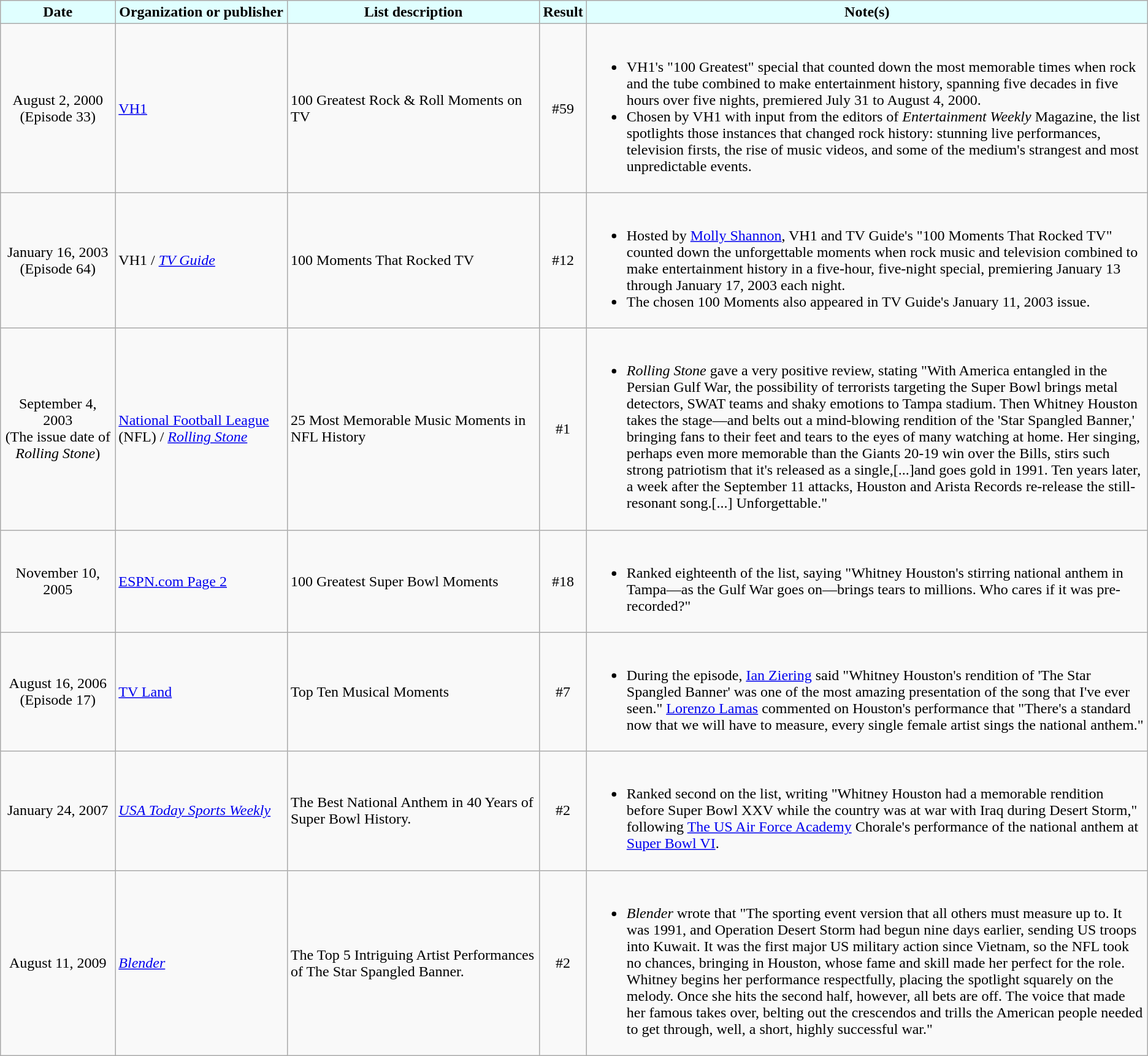<table class="wikitable">
<tr>
<th style="background:#E0FFFF;" width=10%>Date</th>
<th style="background:#E0FFFF;" width=15%>Organization or publisher</th>
<th style="background:#E0FFFF;" width=22%>List description</th>
<th style="background:#E0FFFF">Result</th>
<th style="background:#E0FFFF;">Note(s)</th>
</tr>
<tr>
<td align="center">August 2, 2000<br>(Episode 33)</td>
<td><a href='#'>VH1</a></td>
<td>100 Greatest Rock & Roll Moments on TV</td>
<td align="center">#59</td>
<td><br><ul><li>VH1's "100 Greatest" special that counted down the most memorable times when rock and the tube combined to make entertainment history, spanning five decades in five hours over five nights, premiered July 31 to August 4, 2000.</li><li>Chosen by VH1 with input from the editors of <em>Entertainment Weekly</em> Magazine, the list spotlights those instances that changed rock history: stunning live performances, television firsts, the rise of music videos, and some of the medium's strangest and most unpredictable events.</li></ul></td>
</tr>
<tr>
<td align="center">January 16, 2003<br>(Episode 64)</td>
<td>VH1 / <em><a href='#'>TV Guide</a></em></td>
<td>100 Moments That Rocked TV</td>
<td align="center">#12</td>
<td><br><ul><li>Hosted by <a href='#'>Molly Shannon</a>, VH1 and TV Guide's "100 Moments That Rocked TV" counted down the unforgettable moments when rock music and television combined to make entertainment history in a five-hour, five-night special, premiering January 13 through January 17, 2003 each night.</li><li>The chosen 100 Moments also appeared in TV Guide's January 11, 2003 issue.</li></ul></td>
</tr>
<tr>
<td align="center">September 4, 2003<br>(The issue date of <em>Rolling Stone</em>)</td>
<td><a href='#'>National Football League</a> (NFL) / <em><a href='#'>Rolling Stone</a></em></td>
<td>25 Most Memorable Music Moments in NFL History</td>
<td align="center">#1</td>
<td><br><ul><li><em>Rolling Stone</em> gave a very positive review, stating "With America entangled in the Persian Gulf War, the possibility of terrorists targeting the Super Bowl brings metal detectors, SWAT teams and shaky emotions to Tampa stadium. Then Whitney Houston takes the stage—and belts out a mind-blowing rendition of the 'Star Spangled Banner,' bringing fans to their feet and tears to the eyes of many watching at home. Her singing, perhaps even more memorable than the Giants 20-19 win over the Bills, stirs such strong patriotism that it's released as a single,[...]and goes gold in 1991. Ten years later, a week after the September 11 attacks, Houston and Arista Records re-release the still-resonant song.[...] Unforgettable."</li></ul></td>
</tr>
<tr>
<td align="center">November 10, 2005</td>
<td><a href='#'>ESPN.com Page 2</a></td>
<td>100 Greatest Super Bowl Moments</td>
<td align="center">#18</td>
<td><br><ul><li>Ranked eighteenth of the list, saying "Whitney Houston's stirring national anthem in Tampa―as the Gulf War goes on―brings tears to millions. Who cares if it was pre-recorded?"</li></ul></td>
</tr>
<tr>
<td align="center">August 16, 2006<br>(Episode 17)</td>
<td><a href='#'>TV Land</a></td>
<td>Top Ten Musical Moments</td>
<td align="center">#7</td>
<td><br><ul><li>During the episode, <a href='#'>Ian Ziering</a> said "Whitney Houston's rendition of 'The Star Spangled Banner' was one of the most amazing presentation of the song that I've ever seen." <a href='#'>Lorenzo Lamas</a> commented on Houston's performance that "There's a standard now that we will have to measure, every single female artist sings the national anthem."</li></ul></td>
</tr>
<tr>
<td align="center">January 24, 2007</td>
<td><em><a href='#'>USA Today Sports Weekly</a></em></td>
<td>The Best National Anthem in 40 Years of Super Bowl History.</td>
<td align="center">#2</td>
<td><br><ul><li>Ranked second on the list, writing "Whitney Houston had a memorable rendition before Super Bowl XXV while the country was at war with Iraq during Desert Storm," following <a href='#'>The US Air Force Academy</a> Chorale's performance of the national anthem at <a href='#'>Super Bowl VI</a>.</li></ul></td>
</tr>
<tr>
<td align="center">August 11, 2009</td>
<td><em><a href='#'>Blender</a></em></td>
<td>The Top 5 Intriguing Artist Performances of The Star Spangled Banner.</td>
<td align="center">#2</td>
<td><br><ul><li><em>Blender</em> wrote that "The sporting event version that all others must measure up to. It was 1991, and Operation Desert Storm had begun nine days earlier, sending US troops into Kuwait. It was the first major US military action since Vietnam, so the NFL took no chances, bringing in Houston, whose fame and skill made her perfect for the role. Whitney begins her performance respectfully, placing the spotlight squarely on the melody. Once she hits the second half, however, all bets are off. The voice that made her famous takes over, belting out the crescendos and trills the American people needed to get through, well, a short, highly successful war."</li></ul></td>
</tr>
</table>
